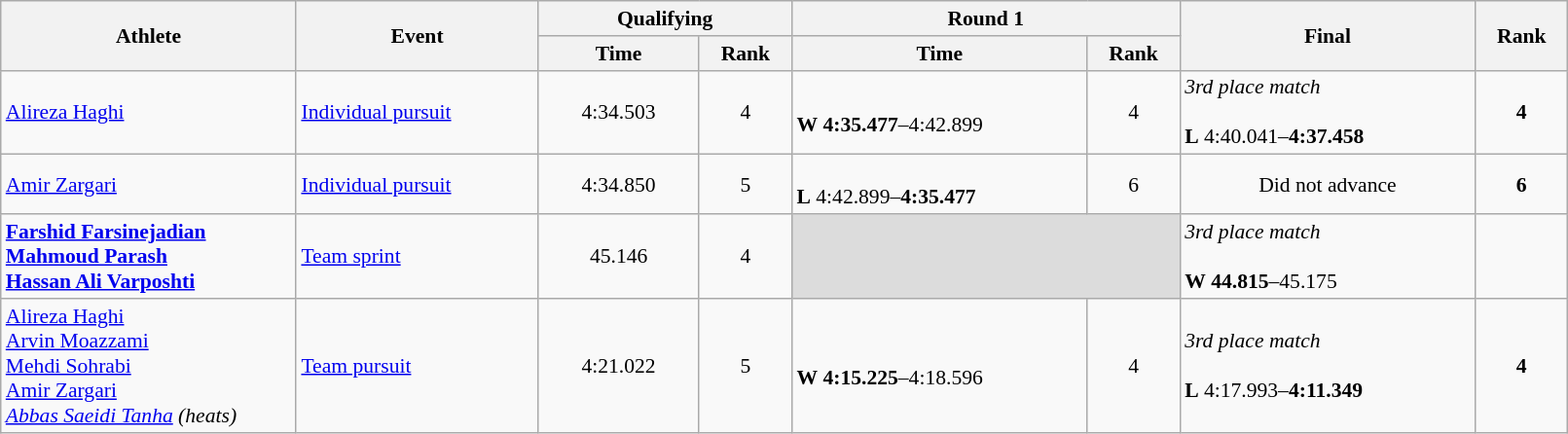<table class="wikitable" width="85%" style="text-align:center; font-size:90%">
<tr>
<th rowspan="2" width="11%">Athlete</th>
<th rowspan="2" width="9%">Event</th>
<th colspan="2">Qualifying</th>
<th colspan="2">Round 1</th>
<th rowspan="2" width="11%">Final</th>
<th rowspan="2" width="3%">Rank</th>
</tr>
<tr>
<th width="6%">Time</th>
<th width="3%">Rank</th>
<th width="11%">Time</th>
<th width="3%">Rank</th>
</tr>
<tr>
<td align="left"><a href='#'>Alireza Haghi</a></td>
<td align="left"><a href='#'>Individual pursuit</a></td>
<td>4:34.503</td>
<td>4 <strong></strong></td>
<td align="left"><br><strong>W</strong> <strong>4:35.477</strong>–4:42.899</td>
<td>4 <strong></strong></td>
<td align="left"><em>3rd place match</em><br><br><strong>L</strong> 4:40.041–<strong>4:37.458</strong></td>
<td><strong>4</strong></td>
</tr>
<tr>
<td align="left"><a href='#'>Amir Zargari</a></td>
<td align="left"><a href='#'>Individual pursuit</a></td>
<td>4:34.850</td>
<td>5 <strong></strong></td>
<td align="left"><br><strong>L</strong> 4:42.899–<strong>4:35.477</strong></td>
<td>6</td>
<td>Did not advance</td>
<td><strong>6</strong></td>
</tr>
<tr>
<td align="left"><strong><a href='#'>Farshid Farsinejadian</a><br><a href='#'>Mahmoud Parash</a><br><a href='#'>Hassan Ali Varposhti</a></strong></td>
<td align="left"><a href='#'>Team sprint</a></td>
<td>45.146</td>
<td>4 <strong></strong></td>
<td colspan=2 bgcolor=#DCDCDC></td>
<td align="left"><em>3rd place match</em><br><br><strong>W</strong> <strong>44.815</strong>–45.175</td>
<td></td>
</tr>
<tr>
<td align="left"><a href='#'>Alireza Haghi</a><br><a href='#'>Arvin Moazzami</a><br><a href='#'>Mehdi Sohrabi</a><br><a href='#'>Amir Zargari</a><br><em><a href='#'>Abbas Saeidi Tanha</a> (heats)</em></td>
<td align="left"><a href='#'>Team pursuit</a></td>
<td>4:21.022</td>
<td>5 <strong></strong></td>
<td align="left"><br><strong>W</strong> <strong>4:15.225</strong>–4:18.596</td>
<td>4 <strong></strong></td>
<td align="left"><em>3rd place match</em><br><br><strong>L</strong> 4:17.993–<strong>4:11.349</strong></td>
<td><strong>4</strong></td>
</tr>
</table>
